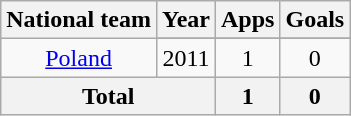<table class="wikitable" style="text-align:center">
<tr>
<th>National team</th>
<th>Year</th>
<th>Apps</th>
<th>Goals</th>
</tr>
<tr>
<td rowspan=2><a href='#'>Poland</a></td>
</tr>
<tr>
<td>2011</td>
<td>1</td>
<td>0</td>
</tr>
<tr>
<th colspan="2">Total</th>
<th>1</th>
<th>0</th>
</tr>
</table>
